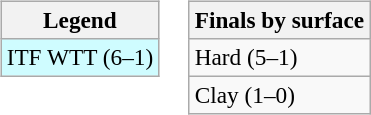<table>
<tr valign=top>
<td><br><table class="wikitable" style=font-size:97%>
<tr>
<th>Legend</th>
</tr>
<tr style="background:#cffcff;">
<td>ITF WTT (6–1)</td>
</tr>
</table>
</td>
<td><br><table class="wikitable" style=font-size:97%>
<tr>
<th>Finals by surface</th>
</tr>
<tr>
<td>Hard (5–1)</td>
</tr>
<tr>
<td>Clay (1–0)</td>
</tr>
</table>
</td>
</tr>
</table>
